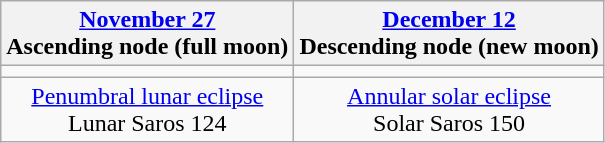<table class="wikitable">
<tr>
<th><a href='#'>November 27</a><br>Ascending node (full moon)</th>
<th><a href='#'>December 12</a><br>Descending node (new moon)</th>
</tr>
<tr>
<td></td>
<td></td>
</tr>
<tr align=center>
<td><a href='#'>Penumbral lunar eclipse</a><br>Lunar Saros 124</td>
<td><a href='#'>Annular solar eclipse</a><br>Solar Saros 150</td>
</tr>
</table>
